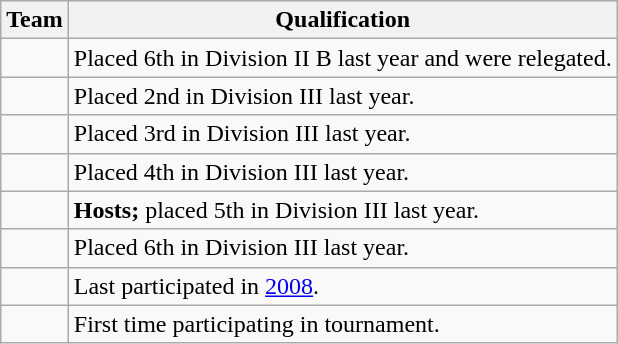<table class="wikitable">
<tr>
<th>Team</th>
<th>Qualification</th>
</tr>
<tr>
<td></td>
<td>Placed 6th in Division II B last year and were relegated.</td>
</tr>
<tr>
<td></td>
<td>Placed 2nd in Division III last year.</td>
</tr>
<tr>
<td></td>
<td>Placed 3rd in Division III last year.</td>
</tr>
<tr>
<td></td>
<td>Placed 4th in Division III last year.</td>
</tr>
<tr>
<td></td>
<td><strong>Hosts;</strong> placed 5th in Division III last year.</td>
</tr>
<tr>
<td></td>
<td>Placed 6th in Division III last year.</td>
</tr>
<tr>
<td></td>
<td>Last participated in <a href='#'>2008</a>.</td>
</tr>
<tr>
<td></td>
<td>First time participating in tournament.</td>
</tr>
</table>
